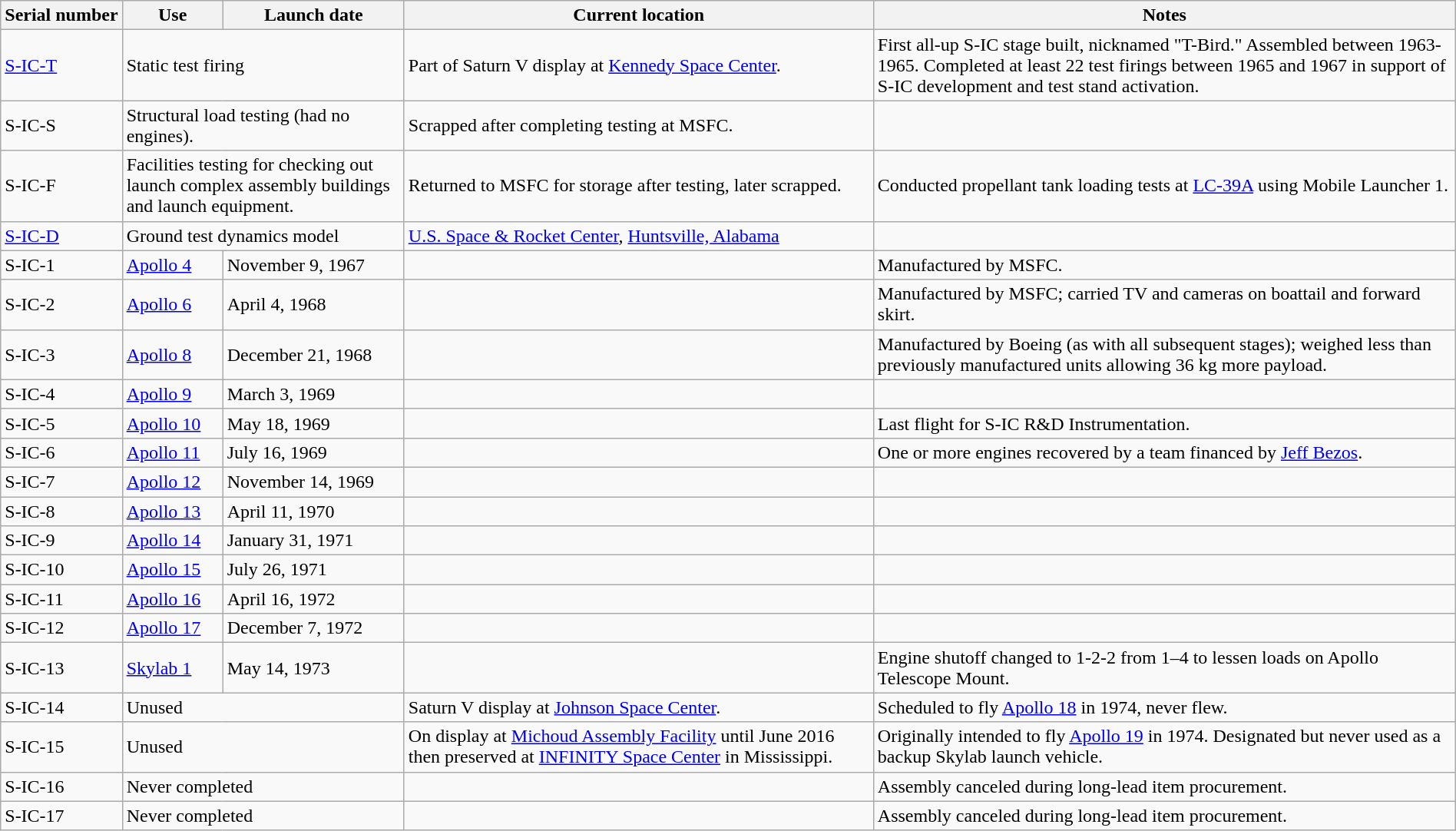<table class="wikitable" border="1" width=100%>
<tr>
<th>Serial number</th>
<th width="80px">Use</th>
<th width="150px">Launch date</th>
<th width="400px">Current location</th>
<th>Notes</th>
</tr>
<tr>
<td><a href='#'>S-IC-T</a></td>
<td colspan=2>Static test firing</td>
<td>Part of Saturn V display at <a href='#'>Kennedy Space Center</a>.</td>
<td>First all-up S-IC stage built, nicknamed "T-Bird." Assembled between 1963-1965. Completed at least 22 test firings between 1965 and 1967 in support of S-IC development and test stand activation.</td>
</tr>
<tr>
<td>S-IC-S</td>
<td colspan=2>Structural load testing (had no engines).</td>
<td>Scrapped after completing testing at MSFC.</td>
<td></td>
</tr>
<tr>
<td>S-IC-F</td>
<td colspan=2>Facilities testing for checking out launch complex assembly buildings and launch equipment.</td>
<td>Returned to MSFC for storage after testing, later scrapped.</td>
<td>Conducted propellant tank loading tests at <a href='#'>LC-39A</a> using Mobile Launcher 1.</td>
</tr>
<tr>
<td><a href='#'>S-IC-D</a></td>
<td colspan=2>Ground test dynamics model</td>
<td><a href='#'>U.S. Space & Rocket Center</a>, <a href='#'>Huntsville, Alabama</a> <br></td>
<td></td>
</tr>
<tr>
<td>S-IC-1</td>
<td><a href='#'>Apollo 4</a></td>
<td>November 9, 1967</td>
<td></td>
<td>Manufactured by MSFC.</td>
</tr>
<tr>
<td>S-IC-2</td>
<td><a href='#'>Apollo 6</a></td>
<td>April 4, 1968</td>
<td></td>
<td>Manufactured by MSFC; carried TV and cameras on boattail and forward skirt.</td>
</tr>
<tr>
<td>S-IC-3</td>
<td><a href='#'>Apollo 8</a></td>
<td>December 21, 1968</td>
<td></td>
<td>Manufactured by Boeing (as with all subsequent stages); weighed less than previously manufactured units allowing 36 kg more payload.</td>
</tr>
<tr>
<td>S-IC-4</td>
<td><a href='#'>Apollo 9</a></td>
<td>March 3, 1969</td>
<td></td>
<td></td>
</tr>
<tr>
<td>S-IC-5</td>
<td><a href='#'>Apollo 10</a></td>
<td>May 18, 1969</td>
<td></td>
<td>Last flight for S-IC R&D Instrumentation.</td>
</tr>
<tr>
<td>S-IC-6</td>
<td><a href='#'>Apollo 11</a></td>
<td>July 16, 1969</td>
<td></td>
<td>One or more engines recovered by a team financed by <a href='#'>Jeff Bezos</a>.</td>
</tr>
<tr>
<td>S-IC-7</td>
<td><a href='#'>Apollo 12</a></td>
<td>November 14, 1969</td>
<td></td>
<td></td>
</tr>
<tr>
<td>S-IC-8</td>
<td><a href='#'>Apollo 13</a></td>
<td>April 11, 1970</td>
<td></td>
<td></td>
</tr>
<tr>
<td>S-IC-9</td>
<td><a href='#'>Apollo 14</a></td>
<td>January 31, 1971</td>
<td></td>
<td></td>
</tr>
<tr>
<td>S-IC-10</td>
<td><a href='#'>Apollo 15</a></td>
<td>July 26, 1971</td>
<td></td>
<td></td>
</tr>
<tr>
<td>S-IC-11</td>
<td><a href='#'>Apollo 16</a></td>
<td>April 16, 1972</td>
<td></td>
<td></td>
</tr>
<tr>
<td>S-IC-12</td>
<td><a href='#'>Apollo 17</a></td>
<td>December 7, 1972</td>
<td></td>
<td></td>
</tr>
<tr>
<td>S-IC-13</td>
<td><a href='#'>Skylab 1</a></td>
<td>May 14, 1973</td>
<td></td>
<td>Engine shutoff changed to 1-2-2 from 1–4 to lessen loads on Apollo Telescope Mount.</td>
</tr>
<tr>
<td>S-IC-14</td>
<td colspan=2>Unused</td>
<td>Saturn V display at <a href='#'>Johnson Space Center</a>.</td>
<td>Scheduled to fly <a href='#'>Apollo 18</a> in 1974, never flew.</td>
</tr>
<tr>
<td>S-IC-15</td>
<td colspan=2>Unused</td>
<td>On display at <a href='#'>Michoud Assembly Facility</a> until June 2016 then preserved at <a href='#'>INFINITY Space Center</a> in Mississippi.</td>
<td>Originally intended to fly <a href='#'>Apollo 19</a> in 1974. Designated but never used as a backup Skylab launch vehicle.</td>
</tr>
<tr>
<td>S-IC-16</td>
<td colspan=2>Never completed</td>
<td></td>
<td>Assembly canceled during long-lead item procurement.</td>
</tr>
<tr>
<td>S-IC-17</td>
<td colspan=2>Never completed</td>
<td></td>
<td>Assembly canceled during long-lead item procurement.</td>
</tr>
</table>
